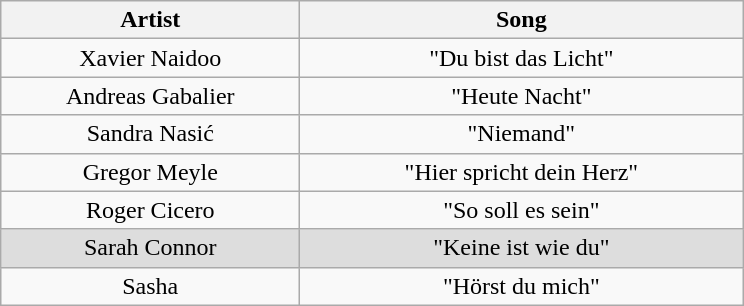<table class="wikitable plainrowheaders" style="text-align:center;" border="1">
<tr>
<th scope="col" rowspan="1" style="width:12em;">Artist</th>
<th scope="col" rowspan="1" style="width:18em;">Song</th>
</tr>
<tr>
<td scope="row">Xavier Naidoo</td>
<td>"Du bist das Licht"</td>
</tr>
<tr>
<td scope="row">Andreas Gabalier</td>
<td>"Heute Nacht"</td>
</tr>
<tr>
<td scope="row">Sandra Nasić</td>
<td>"Niemand"</td>
</tr>
<tr>
<td scope="row">Gregor Meyle</td>
<td>"Hier spricht dein Herz"</td>
</tr>
<tr>
<td scope="row">Roger Cicero</td>
<td>"So soll es sein"</td>
</tr>
<tr style="background:#ddd;">
<td scope="row">Sarah Connor</td>
<td>"Keine ist wie du"</td>
</tr>
<tr>
<td scope="row">Sasha</td>
<td>"Hörst du mich"</td>
</tr>
</table>
